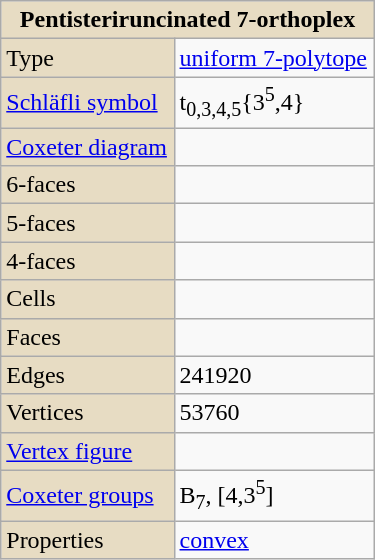<table class="wikitable" align="right" style="margin-left:10px" width="250">
<tr>
<th style="background:#e7dcc3;" colspan="2">Pentisteriruncinated 7-orthoplex</th>
</tr>
<tr>
<td style="background:#e7dcc3;">Type</td>
<td><a href='#'>uniform 7-polytope</a></td>
</tr>
<tr>
<td style="background:#e7dcc3;"><a href='#'>Schläfli symbol</a></td>
<td>t<sub>0,3,4,5</sub>{3<sup>5</sup>,4}</td>
</tr>
<tr>
<td style="background:#e7dcc3;"><a href='#'>Coxeter diagram</a></td>
<td><br></td>
</tr>
<tr>
<td style="background:#e7dcc3;">6-faces</td>
<td></td>
</tr>
<tr>
<td style="background:#e7dcc3;">5-faces</td>
<td></td>
</tr>
<tr>
<td style="background:#e7dcc3;">4-faces</td>
<td></td>
</tr>
<tr>
<td style="background:#e7dcc3;">Cells</td>
<td></td>
</tr>
<tr>
<td style="background:#e7dcc3;">Faces</td>
<td></td>
</tr>
<tr>
<td style="background:#e7dcc3;">Edges</td>
<td>241920</td>
</tr>
<tr>
<td style="background:#e7dcc3;">Vertices</td>
<td>53760</td>
</tr>
<tr>
<td style="background:#e7dcc3;"><a href='#'>Vertex figure</a></td>
<td></td>
</tr>
<tr>
<td style="background:#e7dcc3;"><a href='#'>Coxeter groups</a></td>
<td>B<sub>7</sub>, [4,3<sup>5</sup>]</td>
</tr>
<tr>
<td style="background:#e7dcc3;">Properties</td>
<td><a href='#'>convex</a></td>
</tr>
</table>
